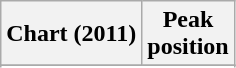<table class="wikitable sortable plainrowheaders" style="text-align:center">
<tr>
<th scope="col">Chart (2011)</th>
<th scope="col">Peak<br>position</th>
</tr>
<tr>
</tr>
<tr>
</tr>
<tr>
</tr>
</table>
